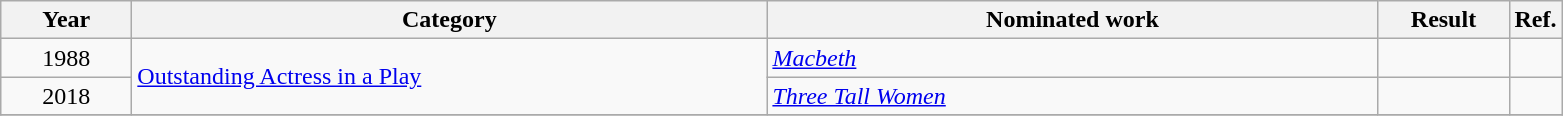<table class=wikitable>
<tr>
<th scope="col" style="width:5em;">Year</th>
<th scope="col" style="width:26em;">Category</th>
<th scope="col" style="width:25em;">Nominated work</th>
<th scope="col" style="width:5em;">Result</th>
<th>Ref.</th>
</tr>
<tr>
<td style="text-align:center;">1988</td>
<td rowspan=2><a href='#'>Outstanding Actress in a Play</a></td>
<td><em><a href='#'>Macbeth</a></em></td>
<td></td>
<td></td>
</tr>
<tr>
<td style="text-align:center;">2018</td>
<td><em><a href='#'>Three Tall Women</a></em></td>
<td></td>
<td></td>
</tr>
<tr>
</tr>
</table>
